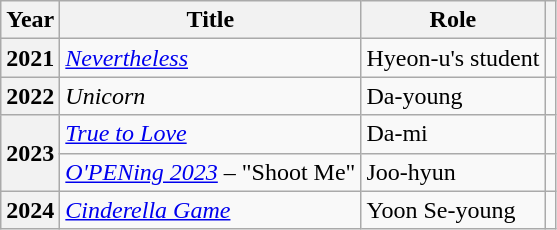<table class="wikitable plainrowheaders sortable">
<tr>
<th scope="col">Year</th>
<th scope="col">Title</th>
<th scope="col">Role</th>
<th scope="col" class="unsortable"></th>
</tr>
<tr>
<th scope="row">2021</th>
<td><em><a href='#'>Nevertheless</a></em></td>
<td>Hyeon-u's student</td>
<td style="text-align:center"></td>
</tr>
<tr>
<th scope="row">2022</th>
<td><em>Unicorn</em></td>
<td>Da-young</td>
<td style="text-align:center"></td>
</tr>
<tr>
<th scope="row" rowspan="2">2023</th>
<td><em><a href='#'>True to Love</a></em></td>
<td>Da-mi</td>
<td style="text-align:center"></td>
</tr>
<tr>
<td><em><a href='#'>O'PENing 2023</a></em> – "Shoot Me"</td>
<td>Joo-hyun</td>
<td style="text-align:center"></td>
</tr>
<tr>
<th scope="row">2024</th>
<td><em><a href='#'>Cinderella Game</a></em></td>
<td>Yoon Se-young</td>
<td style="text-align:center"></td>
</tr>
</table>
